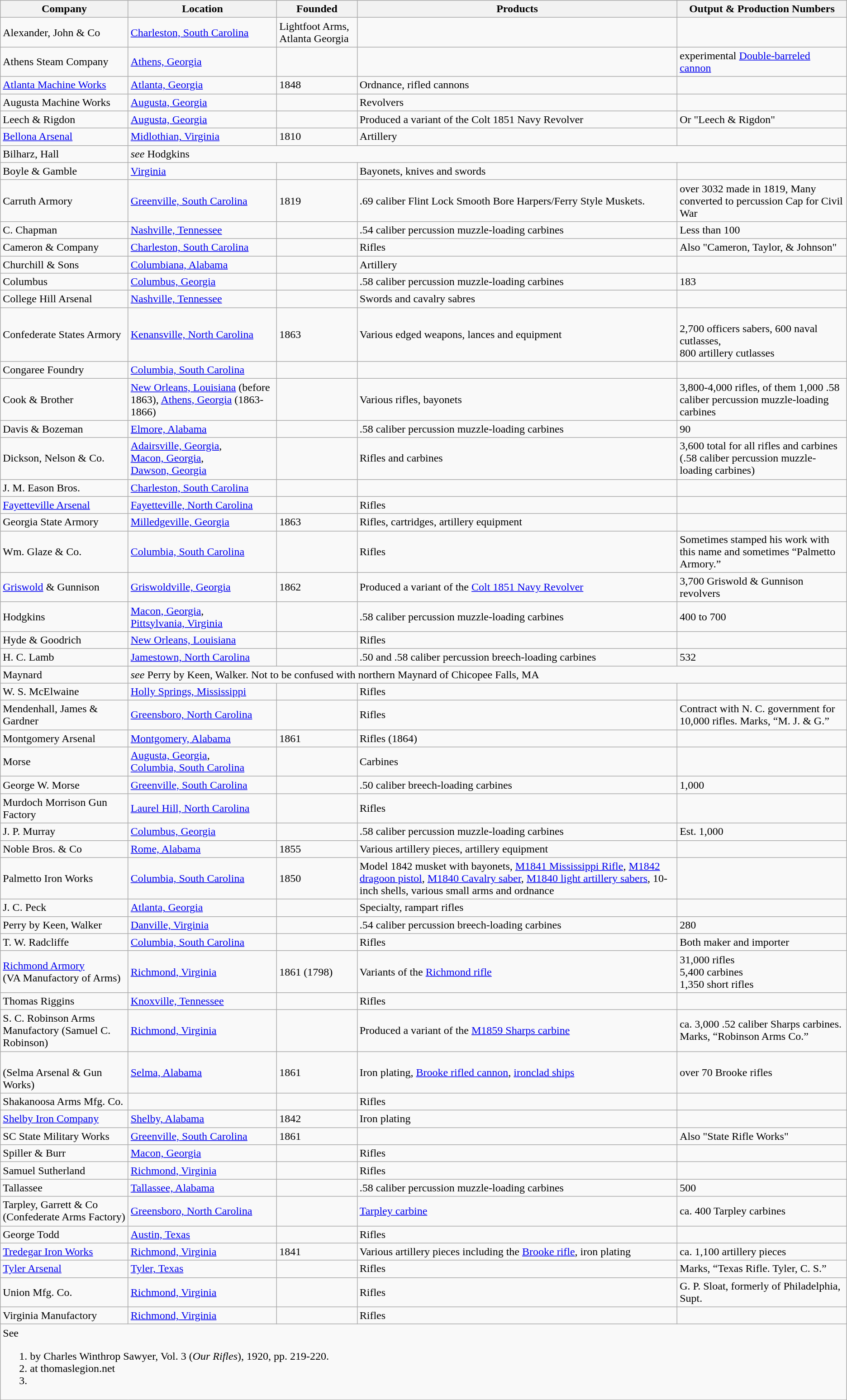<table class="wikitable">
<tr>
<th>Company</th>
<th>Location</th>
<th>Founded</th>
<th>Products</th>
<th>Output & Production Numbers</th>
</tr>
<tr>
<td>Alexander, John & Co</td>
<td><a href='#'>Charleston, South Carolina</a></td>
<td>Lightfoot Arms, Atlanta Georgia</td>
<td></td>
<td></td>
</tr>
<tr>
<td>Athens Steam Company</td>
<td><a href='#'>Athens, Georgia</a></td>
<td></td>
<td></td>
<td>experimental <a href='#'>Double-barreled cannon</a></td>
</tr>
<tr>
<td><a href='#'>Atlanta Machine Works</a></td>
<td><a href='#'>Atlanta, Georgia</a></td>
<td>1848</td>
<td>Ordnance, rifled cannons</td>
<td></td>
</tr>
<tr>
<td>Augusta Machine Works</td>
<td><a href='#'>Augusta, Georgia</a></td>
<td></td>
<td>Revolvers</td>
<td></td>
</tr>
<tr>
<td>Leech & Rigdon</td>
<td><a href='#'>Augusta, Georgia</a></td>
<td></td>
<td>Produced a variant of the Colt 1851 Navy Revolver</td>
<td>Or "Leech & Rigdon"</td>
</tr>
<tr>
<td><a href='#'>Bellona Arsenal</a></td>
<td><a href='#'>Midlothian, Virginia</a></td>
<td>1810</td>
<td>Artillery</td>
<td></td>
</tr>
<tr>
<td>Bilharz, Hall</td>
<td colspan="4"><em>see</em> Hodgkins</td>
</tr>
<tr>
<td>Boyle & Gamble</td>
<td><a href='#'>Virginia</a></td>
<td></td>
<td>Bayonets, knives and swords</td>
<td></td>
</tr>
<tr>
<td>Carruth Armory</td>
<td><a href='#'>Greenville, South Carolina</a></td>
<td>1819</td>
<td>.69 caliber Flint Lock Smooth Bore Harpers/Ferry Style Muskets.</td>
<td>over 3032 made in 1819, Many converted to percussion Cap for Civil War</td>
</tr>
<tr>
<td>C. Chapman</td>
<td><a href='#'>Nashville, Tennessee</a></td>
<td></td>
<td>.54 caliber percussion muzzle-loading carbines</td>
<td>Less than 100</td>
</tr>
<tr>
<td>Cameron & Company</td>
<td><a href='#'>Charleston, South Carolina</a></td>
<td></td>
<td>Rifles</td>
<td>Also "Cameron, Taylor, & Johnson"</td>
</tr>
<tr>
<td>Churchill & Sons</td>
<td><a href='#'>Columbiana, Alabama</a></td>
<td></td>
<td>Artillery</td>
<td></td>
</tr>
<tr>
<td>Columbus</td>
<td><a href='#'>Columbus, Georgia</a></td>
<td></td>
<td>.58 caliber percussion muzzle-loading carbines</td>
<td>183</td>
</tr>
<tr>
<td>College Hill Arsenal</td>
<td><a href='#'>Nashville, Tennessee</a></td>
<td></td>
<td>Swords and cavalry sabres</td>
<td></td>
</tr>
<tr>
<td>Confederate States Armory</td>
<td><a href='#'>Kenansville, North Carolina</a></td>
<td>1863</td>
<td>Various edged weapons, lances and equipment</td>
<td><br>2,700 officers sabers, 600 naval cutlasses,<br>800 artillery cutlasses</td>
</tr>
<tr>
<td>Congaree Foundry</td>
<td><a href='#'>Columbia, South Carolina</a></td>
<td></td>
<td></td>
<td></td>
</tr>
<tr>
<td>Cook & Brother</td>
<td><a href='#'>New Orleans, Louisiana</a> (before 1863), <a href='#'>Athens, Georgia</a> (1863-1866)</td>
<td></td>
<td>Various rifles, bayonets</td>
<td>3,800-4,000 rifles, of them 1,000 .58 caliber percussion muzzle-loading carbines</td>
</tr>
<tr>
<td>Davis & Bozeman</td>
<td><a href='#'>Elmore, Alabama</a></td>
<td></td>
<td>.58 caliber percussion muzzle-loading carbines</td>
<td>90</td>
</tr>
<tr>
<td>Dickson, Nelson & Co.</td>
<td><a href='#'>Adairsville, Georgia</a>,<br> <a href='#'>Macon, Georgia</a>,<br> <a href='#'>Dawson, Georgia</a></td>
<td></td>
<td>Rifles and carbines</td>
<td>3,600 total for all rifles and carbines (.58 caliber percussion muzzle-loading carbines)</td>
</tr>
<tr>
<td>J. M. Eason Bros.</td>
<td><a href='#'>Charleston, South Carolina</a></td>
<td></td>
<td></td>
<td></td>
</tr>
<tr>
<td><a href='#'>Fayetteville Arsenal</a></td>
<td><a href='#'>Fayetteville, North Carolina</a></td>
<td></td>
<td>Rifles</td>
<td></td>
</tr>
<tr>
<td>Georgia State Armory</td>
<td><a href='#'>Milledgeville, Georgia</a></td>
<td>1863</td>
<td>Rifles, cartridges, artillery equipment</td>
<td></td>
</tr>
<tr>
<td>Wm. Glaze & Co.</td>
<td><a href='#'>Columbia, South Carolina</a></td>
<td></td>
<td>Rifles</td>
<td>Sometimes stamped his work with this name and sometimes “Palmetto Armory.”</td>
</tr>
<tr>
<td><a href='#'>Griswold</a> & Gunnison</td>
<td><a href='#'>Griswoldville, Georgia</a></td>
<td>1862</td>
<td>Produced a variant of the <a href='#'>Colt 1851 Navy Revolver</a></td>
<td>3,700 Griswold & Gunnison revolvers</td>
</tr>
<tr>
<td>Hodgkins</td>
<td><a href='#'>Macon, Georgia</a>,<br><a href='#'>Pittsylvania, Virginia</a></td>
<td></td>
<td>.58 caliber percussion muzzle-loading carbines</td>
<td>400 to 700</td>
</tr>
<tr>
<td>Hyde & Goodrich</td>
<td><a href='#'>New Orleans, Louisiana</a></td>
<td></td>
<td>Rifles</td>
<td></td>
</tr>
<tr>
<td>H. C. Lamb</td>
<td><a href='#'>Jamestown, North Carolina</a></td>
<td></td>
<td>.50 and .58 caliber percussion breech-loading carbines</td>
<td>532</td>
</tr>
<tr>
<td>Maynard</td>
<td colspan="4"><em>see</em> Perry by Keen, Walker. Not to be confused with northern Maynard of Chicopee Falls, MA</td>
</tr>
<tr>
<td>W. S. McElwaine</td>
<td><a href='#'>Holly Springs, Mississippi</a></td>
<td></td>
<td>Rifles</td>
<td></td>
</tr>
<tr>
<td>Mendenhall, James & Gardner</td>
<td><a href='#'>Greensboro, North Carolina</a></td>
<td></td>
<td>Rifles</td>
<td>Contract with N. C. government for 10,000 rifles. Marks, “M. J. & G.”</td>
</tr>
<tr>
<td>Montgomery Arsenal</td>
<td><a href='#'>Montgomery, Alabama</a></td>
<td>1861</td>
<td>Rifles (1864)</td>
<td></td>
</tr>
<tr>
<td>Morse</td>
<td><a href='#'>Augusta, Georgia</a>,<br> <a href='#'>Columbia, South Carolina</a></td>
<td></td>
<td>Carbines</td>
<td></td>
</tr>
<tr>
<td>George W. Morse</td>
<td><a href='#'>Greenville, South Carolina</a></td>
<td></td>
<td>.50 caliber breech-loading carbines</td>
<td>1,000</td>
</tr>
<tr>
<td>Murdoch Morrison Gun Factory</td>
<td><a href='#'>Laurel Hill, North Carolina</a></td>
<td></td>
<td>Rifles</td>
<td></td>
</tr>
<tr>
<td>J. P. Murray</td>
<td><a href='#'>Columbus, Georgia</a></td>
<td></td>
<td>.58 caliber percussion muzzle-loading carbines</td>
<td>Est. 1,000</td>
</tr>
<tr>
<td>Noble Bros. & Co</td>
<td><a href='#'>Rome, Alabama</a></td>
<td>1855</td>
<td>Various artillery pieces, artillery equipment</td>
<td></td>
</tr>
<tr>
<td>Palmetto Iron Works</td>
<td><a href='#'>Columbia, South Carolina</a></td>
<td>1850</td>
<td>Model 1842 musket with bayonets, <a href='#'>M1841 Mississippi Rifle</a>, <a href='#'>M1842 dragoon pistol</a>, <a href='#'>M1840 Cavalry saber</a>, <a href='#'>M1840 light artillery sabers</a>, 10-inch shells, various small arms and ordnance</td>
<td></td>
</tr>
<tr>
<td>J. C. Peck</td>
<td><a href='#'>Atlanta, Georgia</a></td>
<td></td>
<td>Specialty, rampart rifles</td>
<td></td>
</tr>
<tr>
<td>Perry by Keen, Walker</td>
<td><a href='#'>Danville, Virginia</a></td>
<td></td>
<td>.54 caliber percussion breech-loading carbines</td>
<td>280</td>
</tr>
<tr>
<td>T. W. Radcliffe</td>
<td><a href='#'>Columbia, South Carolina</a></td>
<td></td>
<td>Rifles</td>
<td>Both maker and importer</td>
</tr>
<tr>
<td><a href='#'>Richmond Armory</a><br>(VA Manufactory of Arms)</td>
<td><a href='#'>Richmond, Virginia</a></td>
<td>1861 (1798)</td>
<td>Variants of the <a href='#'>Richmond rifle</a></td>
<td>31,000 rifles<br>5,400 carbines<br>1,350 short rifles</td>
</tr>
<tr>
<td>Thomas Riggins</td>
<td><a href='#'>Knoxville, Tennessee</a></td>
<td></td>
<td>Rifles</td>
<td></td>
</tr>
<tr>
<td>S. C. Robinson Arms Manufactory  (Samuel C. Robinson)</td>
<td><a href='#'>Richmond, Virginia</a></td>
<td></td>
<td>Produced a variant of the <a href='#'>M1859 Sharps carbine</a></td>
<td>ca. 3,000 .52 caliber Sharps carbines. Marks, “Robinson Arms Co.”</td>
</tr>
<tr>
<td><br>(Selma Arsenal & Gun Works)</td>
<td><a href='#'>Selma, Alabama</a></td>
<td>1861</td>
<td>Iron plating, <a href='#'>Brooke rifled cannon</a>, <a href='#'>ironclad ships</a></td>
<td>over 70 Brooke rifles</td>
</tr>
<tr>
<td>Shakanoosa Arms Mfg. Co.</td>
<td></td>
<td></td>
<td>Rifles</td>
<td></td>
</tr>
<tr>
<td><a href='#'>Shelby Iron Company</a></td>
<td><a href='#'>Shelby, Alabama</a></td>
<td>1842</td>
<td>Iron plating</td>
<td></td>
</tr>
<tr>
<td>SC State Military Works</td>
<td><a href='#'>Greenville, South Carolina</a></td>
<td>1861</td>
<td></td>
<td>Also "State Rifle Works"</td>
</tr>
<tr>
<td>Spiller & Burr</td>
<td><a href='#'>Macon, Georgia</a></td>
<td></td>
<td>Rifles</td>
<td></td>
</tr>
<tr>
<td>Samuel Sutherland</td>
<td><a href='#'>Richmond, Virginia</a></td>
<td></td>
<td>Rifles</td>
<td></td>
</tr>
<tr>
<td>Tallassee</td>
<td><a href='#'>Tallassee, Alabama</a></td>
<td></td>
<td>.58 caliber percussion muzzle-loading carbines</td>
<td>500</td>
</tr>
<tr>
<td>Tarpley, Garrett & Co<br>(Confederate Arms Factory)</td>
<td><a href='#'>Greensboro, North Carolina</a></td>
<td></td>
<td><a href='#'>Tarpley carbine</a></td>
<td>ca. 400 Tarpley carbines</td>
</tr>
<tr>
<td>George Todd</td>
<td><a href='#'>Austin, Texas</a></td>
<td></td>
<td>Rifles</td>
<td></td>
</tr>
<tr>
<td><a href='#'>Tredegar Iron Works</a></td>
<td><a href='#'>Richmond, Virginia</a></td>
<td>1841</td>
<td>Various artillery pieces including the <a href='#'>Brooke rifle</a>, iron plating</td>
<td>ca. 1,100 artillery pieces</td>
</tr>
<tr>
<td><a href='#'>Tyler Arsenal</a></td>
<td><a href='#'>Tyler, Texas</a></td>
<td></td>
<td>Rifles</td>
<td>Marks, “Texas Rifle. Tyler, C. S.”</td>
</tr>
<tr>
<td>Union Mfg. Co.</td>
<td><a href='#'>Richmond, Virginia</a></td>
<td></td>
<td>Rifles</td>
<td>G. P. Sloat, formerly of Philadelphia, Supt.</td>
</tr>
<tr>
<td>Virginia Manufactory</td>
<td><a href='#'>Richmond, Virginia</a></td>
<td></td>
<td>Rifles</td>
<td></td>
</tr>
<tr>
<td colspan="5">See<br><ol><li><em></em> by Charles Winthrop Sawyer, Vol. 3 (<em>Our Rifles</em>), 1920, pp. 219-220.</li><li><em></em> at thomaslegion.net</li><li><em></em></li></ol></td>
</tr>
</table>
